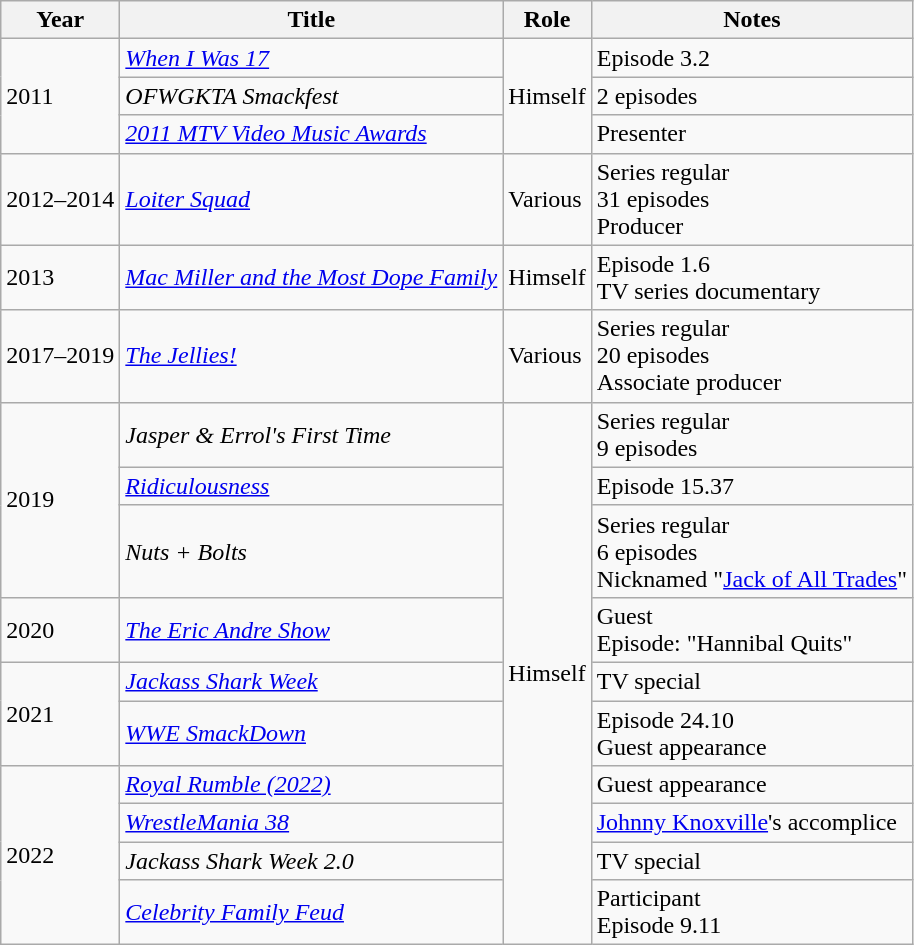<table class="wikitable">
<tr>
<th>Year</th>
<th>Title</th>
<th>Role</th>
<th>Notes</th>
</tr>
<tr>
<td rowspan="3">2011</td>
<td><em><a href='#'>When I Was 17</a></em></td>
<td rowspan="3">Himself</td>
<td>Episode 3.2</td>
</tr>
<tr>
<td><em>OFWGKTA Smackfest</em></td>
<td>2 episodes</td>
</tr>
<tr>
<td><em><a href='#'>2011 MTV Video Music Awards</a></em></td>
<td>Presenter</td>
</tr>
<tr>
<td>2012–2014</td>
<td><em><a href='#'>Loiter Squad</a></em></td>
<td>Various</td>
<td>Series regular<br>31 episodes<br>Producer</td>
</tr>
<tr>
<td>2013</td>
<td><em><a href='#'>Mac Miller and the Most Dope Family</a></em></td>
<td>Himself</td>
<td>Episode 1.6<br>TV series documentary</td>
</tr>
<tr>
<td>2017–2019</td>
<td><em><a href='#'>The Jellies!</a></em></td>
<td>Various</td>
<td>Series regular<br>20 episodes<br>Associate producer</td>
</tr>
<tr>
<td rowspan="3">2019</td>
<td><em>Jasper & Errol's First Time</em></td>
<td rowspan="10">Himself</td>
<td>Series regular<br>9 episodes</td>
</tr>
<tr>
<td><em><a href='#'>Ridiculousness</a></em></td>
<td>Episode 15.37</td>
</tr>
<tr>
<td><em>Nuts + Bolts</em></td>
<td>Series regular<br>6 episodes<br>Nicknamed "<a href='#'>Jack of All Trades</a>"</td>
</tr>
<tr>
<td>2020</td>
<td><em><a href='#'>The Eric Andre Show</a></em></td>
<td>Guest<br>Episode: "Hannibal Quits"</td>
</tr>
<tr>
<td rowspan="2">2021</td>
<td><em><a href='#'>Jackass Shark Week</a></em></td>
<td>TV special</td>
</tr>
<tr>
<td><em><a href='#'>WWE SmackDown</a></em></td>
<td>Episode 24.10<br>Guest appearance</td>
</tr>
<tr>
<td rowspan="4">2022</td>
<td><em><a href='#'>Royal Rumble (2022)</a></em></td>
<td>Guest appearance</td>
</tr>
<tr>
<td><em><a href='#'>WrestleMania 38</a></em></td>
<td><a href='#'>Johnny Knoxville</a>'s accomplice</td>
</tr>
<tr>
<td><em>Jackass Shark Week 2.0</em></td>
<td>TV special</td>
</tr>
<tr>
<td><em><a href='#'>Celebrity Family Feud</a></em></td>
<td>Participant<br>Episode 9.11</td>
</tr>
</table>
